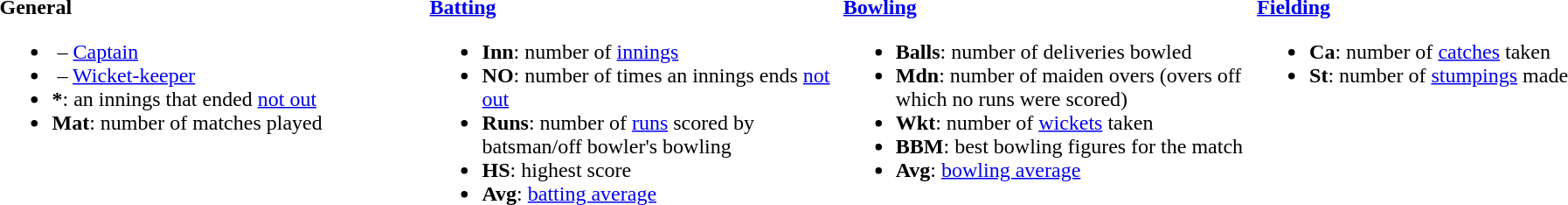<table>
<tr>
<td valign="top" style="width:26%"><br><strong>General</strong><ul><li> – <a href='#'>Captain</a></li><li> – <a href='#'>Wicket-keeper</a></li><li><strong>*</strong>: an innings that ended <a href='#'>not out</a></li><li><strong>Mat</strong>: number of matches played</li></ul></td>
<td valign="top" style="width:25%"><br><strong><a href='#'>Batting</a></strong><ul><li><strong>Inn</strong>: number of <a href='#'>innings</a></li><li><strong>NO</strong>: number of times an innings ends <a href='#'>not out</a></li><li><strong>Runs</strong>: number of <a href='#'>runs</a> scored by batsman/off bowler's bowling</li><li><strong>HS</strong>: highest score</li><li><strong>Avg</strong>: <a href='#'>batting average</a></li></ul></td>
<td valign="top" style="width:25%"><br><strong><a href='#'>Bowling</a></strong><ul><li><strong>Balls</strong>: number of deliveries bowled</li><li><strong>Mdn</strong>: number of maiden overs (overs off which no runs were scored)</li><li><strong>Wkt</strong>: number of <a href='#'>wickets</a> taken</li><li><strong>BBM</strong>: best bowling figures for the match</li><li><strong>Avg</strong>: <a href='#'>bowling average</a></li></ul></td>
<td valign="top" style="width:24%"><br><strong><a href='#'>Fielding</a></strong><ul><li><strong>Ca</strong>: number of <a href='#'>catches</a> taken</li><li><strong>St</strong>: number of <a href='#'>stumpings</a> made</li></ul></td>
</tr>
</table>
